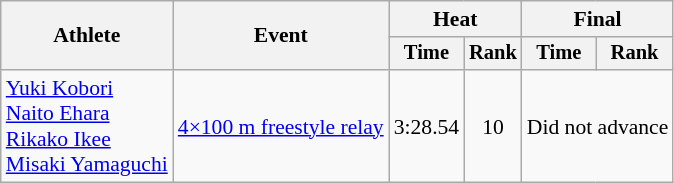<table class=wikitable style="font-size:90%">
<tr>
<th rowspan="2">Athlete</th>
<th rowspan="2">Event</th>
<th colspan="2">Heat</th>
<th colspan="2">Final</th>
</tr>
<tr style="font-size:95%">
<th>Time</th>
<th>Rank</th>
<th>Time</th>
<th>Rank</th>
</tr>
<tr align=center>
<td align=left><a href='#'>Yuki Kobori</a><br><a href='#'>Naito Ehara</a><br><a href='#'>Rikako Ikee</a><br><a href='#'>Misaki Yamaguchi</a></td>
<td align=left><a href='#'>4×100 m freestyle relay</a></td>
<td>3:28.54</td>
<td>10</td>
<td colspan=2>Did not advance</td>
</tr>
</table>
